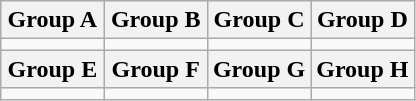<table class="wikitable">
<tr>
<th width="25%">Group A</th>
<th width="25%">Group B</th>
<th width="25%">Group C</th>
<th width="25%">Group D</th>
</tr>
<tr>
<td valign="top"></td>
<td valign="top"></td>
<td valign="top"></td>
<td valign="top"></td>
</tr>
<tr>
<th width="25%">Group E</th>
<th width="25%">Group F</th>
<th width="25%">Group G</th>
<th width="25%">Group H</th>
</tr>
<tr>
<td valign="top"></td>
<td valign="top"></td>
<td valign="top"></td>
<td valign="top"></td>
</tr>
</table>
